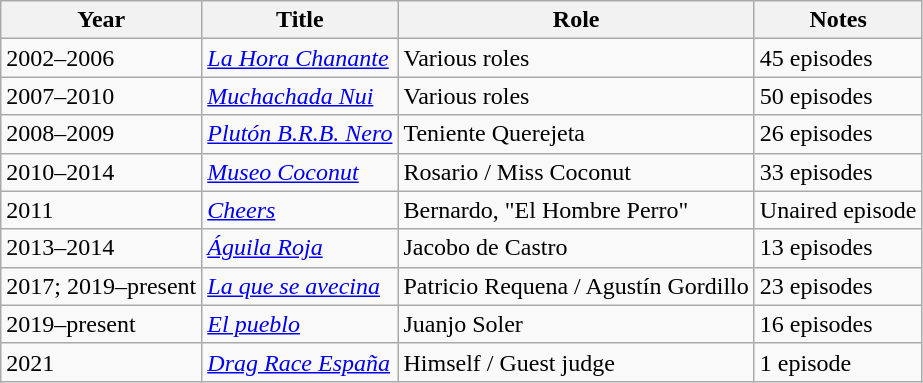<table class="wikitable sortable">
<tr>
<th>Year</th>
<th>Title</th>
<th>Role</th>
<th class="unsortable">Notes</th>
</tr>
<tr>
<td>2002–2006</td>
<td><em><a href='#'>La Hora Chanante</a></em></td>
<td>Various roles</td>
<td>45 episodes</td>
</tr>
<tr>
<td>2007–2010</td>
<td><em><a href='#'>Muchachada Nui</a></em></td>
<td>Various roles</td>
<td>50 episodes</td>
</tr>
<tr>
<td>2008–2009</td>
<td><em><a href='#'>Plutón B.R.B. Nero</a></em></td>
<td>Teniente Querejeta</td>
<td>26 episodes</td>
</tr>
<tr>
<td>2010–2014</td>
<td><em><a href='#'>Museo Coconut</a></em></td>
<td>Rosario / Miss Coconut</td>
<td>33 episodes</td>
</tr>
<tr>
<td>2011</td>
<td><em><a href='#'>Cheers</a></em></td>
<td>Bernardo, "El Hombre Perro"</td>
<td>Unaired episode</td>
</tr>
<tr>
<td>2013–2014</td>
<td><em><a href='#'>Águila Roja</a></em></td>
<td>Jacobo de Castro</td>
<td>13 episodes</td>
</tr>
<tr>
<td>2017; 2019–present</td>
<td><em><a href='#'>La que se avecina</a></em></td>
<td>Patricio Requena / Agustín Gordillo</td>
<td>23 episodes</td>
</tr>
<tr>
<td>2019–present</td>
<td><em><a href='#'>El pueblo</a></em></td>
<td>Juanjo Soler</td>
<td>16 episodes</td>
</tr>
<tr>
<td>2021</td>
<td><em><a href='#'>Drag Race España</a></em></td>
<td>Himself / Guest judge</td>
<td>1 episode</td>
</tr>
</table>
